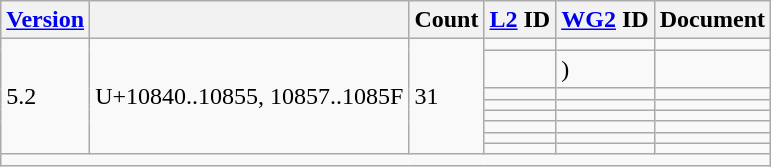<table class="wikitable collapsible sticky-header">
<tr>
<th><a href='#'>Version</a></th>
<th></th>
<th>Count</th>
<th><a href='#'>L2</a> ID</th>
<th><a href='#'>WG2</a> ID</th>
<th>Document</th>
</tr>
<tr>
<td rowspan="8">5.2</td>
<td rowspan="8">U+10840..10855, 10857..1085F</td>
<td rowspan="8">31</td>
<td></td>
<td></td>
<td></td>
</tr>
<tr>
<td></td>
<td> )</td>
<td></td>
</tr>
<tr>
<td></td>
<td></td>
<td></td>
</tr>
<tr>
<td></td>
<td></td>
<td></td>
</tr>
<tr>
<td></td>
<td></td>
<td></td>
</tr>
<tr>
<td></td>
<td></td>
<td></td>
</tr>
<tr>
<td></td>
<td></td>
<td></td>
</tr>
<tr>
<td></td>
<td></td>
<td></td>
</tr>
<tr class="sortbottom">
<td colspan="6"></td>
</tr>
</table>
